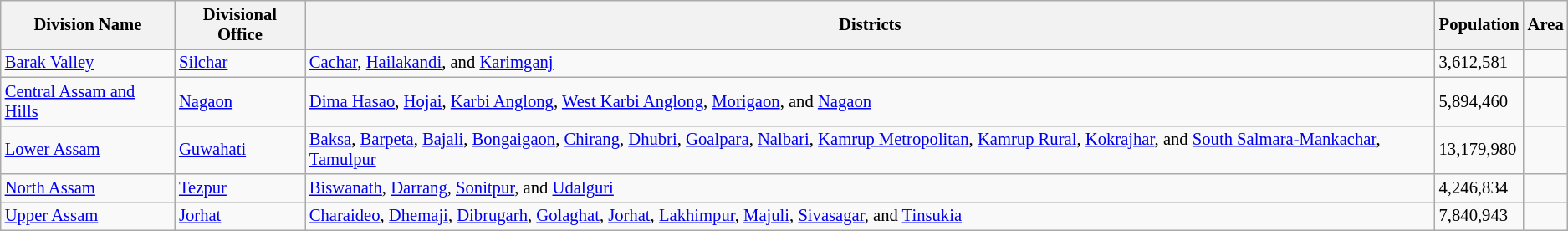<table class="wikitable sortable" style="font-size:86%">
<tr>
<th>Division Name</th>
<th>Divisional Office</th>
<th>Districts</th>
<th>Population</th>
<th>Area</th>
</tr>
<tr>
<td><a href='#'>Barak Valley</a></td>
<td><a href='#'>Silchar</a></td>
<td><a href='#'>Cachar</a>, <a href='#'>Hailakandi</a>, and <a href='#'>Karimganj</a></td>
<td>3,612,581</td>
<td></td>
</tr>
<tr>
<td><a href='#'>Central Assam and Hills</a></td>
<td><a href='#'>Nagaon</a></td>
<td><a href='#'>Dima Hasao</a>, <a href='#'>Hojai</a>, <a href='#'>Karbi Anglong</a>, <a href='#'>West Karbi Anglong</a>, <a href='#'>Morigaon</a>, and <a href='#'>Nagaon</a></td>
<td>5,894,460</td>
<td></td>
</tr>
<tr>
<td><a href='#'>Lower Assam</a></td>
<td><a href='#'>Guwahati</a></td>
<td><a href='#'>Baksa</a>, <a href='#'>Barpeta</a>, <a href='#'>Bajali</a>, <a href='#'>Bongaigaon</a>,  <a href='#'>Chirang</a>, <a href='#'>Dhubri</a>, <a href='#'>Goalpara</a>, <a href='#'>Nalbari</a>, <a href='#'>Kamrup Metropolitan</a>, <a href='#'>Kamrup Rural</a>, <a href='#'>Kokrajhar</a>, and <a href='#'>South Salmara-Mankachar</a>, <a href='#'>Tamulpur</a></td>
<td>13,179,980</td>
<td></td>
</tr>
<tr>
<td><a href='#'>North Assam</a></td>
<td><a href='#'>Tezpur</a></td>
<td><a href='#'>Biswanath</a>, <a href='#'>Darrang</a>, <a href='#'>Sonitpur</a>, and <a href='#'>Udalguri</a></td>
<td>4,246,834</td>
<td></td>
</tr>
<tr>
<td><a href='#'>Upper Assam</a></td>
<td><a href='#'>Jorhat</a></td>
<td><a href='#'>Charaideo</a>, <a href='#'>Dhemaji</a>, <a href='#'>Dibrugarh</a>, <a href='#'>Golaghat</a>, <a href='#'>Jorhat</a>, <a href='#'>Lakhimpur</a>, <a href='#'>Majuli</a>, <a href='#'>Sivasagar</a>, and <a href='#'>Tinsukia</a></td>
<td>7,840,943</td>
<td></td>
</tr>
</table>
